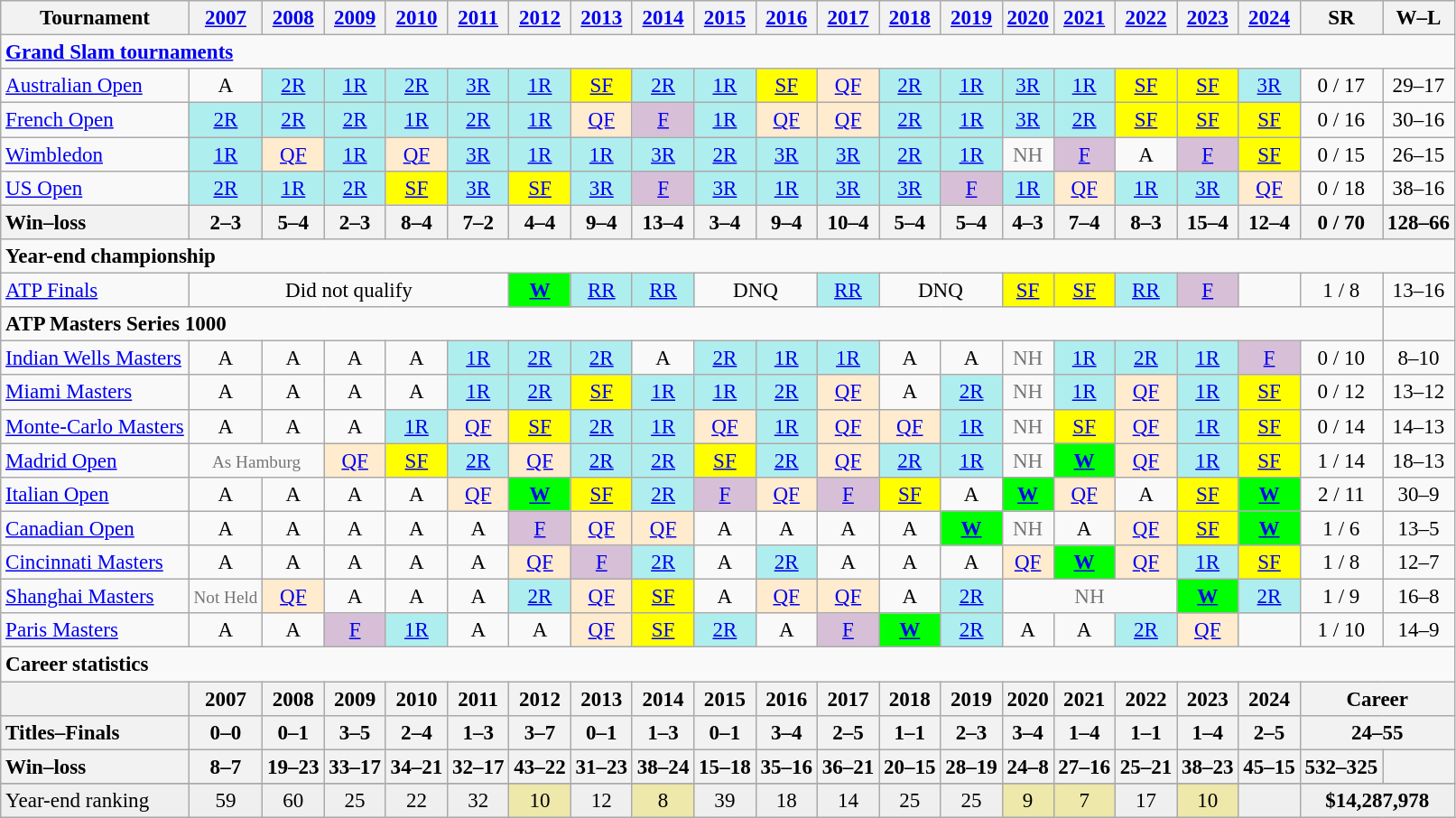<table class=wikitable style=text-align:center;font-size:96%>
<tr>
<th>Tournament</th>
<th><a href='#'>2007</a></th>
<th><a href='#'>2008</a></th>
<th><a href='#'>2009</a></th>
<th><a href='#'>2010</a></th>
<th><a href='#'>2011</a></th>
<th><a href='#'>2012</a></th>
<th><a href='#'>2013</a></th>
<th><a href='#'>2014</a></th>
<th><a href='#'>2015</a></th>
<th><a href='#'>2016</a></th>
<th><a href='#'>2017</a></th>
<th><a href='#'>2018</a></th>
<th><a href='#'>2019</a></th>
<th><a href='#'>2020</a></th>
<th><a href='#'>2021</a></th>
<th><a href='#'>2022</a></th>
<th><a href='#'>2023</a></th>
<th><a href='#'>2024</a></th>
<th>SR</th>
<th>W–L</th>
</tr>
<tr>
<td colspan="21" align="left"><strong><a href='#'>Grand Slam tournaments</a></strong></td>
</tr>
<tr>
<td align=left><a href='#'>Australian Open</a></td>
<td>A</td>
<td bgcolor=afeeee><a href='#'>2R</a></td>
<td bgcolor=afeeee><a href='#'>1R</a></td>
<td bgcolor=afeeee><a href='#'>2R</a></td>
<td bgcolor=afeeee><a href='#'>3R</a></td>
<td bgcolor=afeeee><a href='#'>1R</a></td>
<td bgcolor=yellow><a href='#'>SF</a></td>
<td bgcolor=afeeee><a href='#'>2R</a></td>
<td bgcolor=afeeee><a href='#'>1R</a></td>
<td bgcolor=yellow><a href='#'>SF</a></td>
<td bgcolor=ffebcd><a href='#'>QF</a></td>
<td bgcolor=afeeee><a href='#'>2R</a></td>
<td bgcolor=afeeee><a href='#'>1R</a></td>
<td bgcolor=afeeee><a href='#'>3R</a></td>
<td bgcolor=afeeee><a href='#'>1R</a></td>
<td bgcolor=yellow><a href='#'>SF</a></td>
<td bgcolor=yellow><a href='#'>SF</a></td>
<td bgcolor=afeeee><a href='#'>3R</a></td>
<td>0 / 17</td>
<td>29–17</td>
</tr>
<tr>
<td align=left><a href='#'>French Open</a></td>
<td bgcolor=afeeee><a href='#'>2R</a></td>
<td bgcolor=afeeee><a href='#'>2R</a></td>
<td bgcolor=afeeee><a href='#'>2R</a></td>
<td bgcolor=afeeee><a href='#'>1R</a></td>
<td bgcolor=afeeee><a href='#'>2R</a></td>
<td bgcolor=afeeee><a href='#'>1R</a></td>
<td bgcolor=ffebcd><a href='#'>QF</a></td>
<td bgcolor=thistle><a href='#'>F</a></td>
<td bgcolor=afeeee><a href='#'>1R</a></td>
<td bgcolor=ffebcd><a href='#'>QF</a></td>
<td bgcolor=ffebcd><a href='#'>QF</a></td>
<td bgcolor=afeeee><a href='#'>2R</a></td>
<td bgcolor=afeeee><a href='#'>1R</a></td>
<td bgcolor=afeeee><a href='#'>3R</a></td>
<td bgcolor=afeeee><a href='#'>2R</a></td>
<td bgcolor=yellow><a href='#'>SF</a></td>
<td bgcolor=yellow><a href='#'>SF</a></td>
<td bgcolor=yellow><a href='#'>SF</a></td>
<td>0 / 16</td>
<td>30–16</td>
</tr>
<tr>
<td align=left><a href='#'>Wimbledon</a></td>
<td bgcolor=afeeee><a href='#'>1R</a></td>
<td bgcolor=ffebcd><a href='#'>QF</a></td>
<td bgcolor=afeeee><a href='#'>1R</a></td>
<td bgcolor=ffebcd><a href='#'>QF</a></td>
<td bgcolor=afeeee><a href='#'>3R</a></td>
<td bgcolor=afeeee><a href='#'>1R</a></td>
<td bgcolor=afeeee><a href='#'>1R</a></td>
<td bgcolor=afeeee><a href='#'>3R</a></td>
<td bgcolor=afeeee><a href='#'>2R</a></td>
<td bgcolor=afeeee><a href='#'>3R</a></td>
<td bgcolor=afeeee><a href='#'>3R</a></td>
<td bgcolor=afeeee><a href='#'>2R</a></td>
<td bgcolor=afeeee><a href='#'>1R</a></td>
<td style=color:#767676>NH</td>
<td bgcolor=thistle><a href='#'>F</a></td>
<td>A</td>
<td bgcolor=thistle><a href='#'>F</a></td>
<td bgcolor=yellow><a href='#'>SF</a></td>
<td>0 / 15</td>
<td>26–15</td>
</tr>
<tr>
<td align=left><a href='#'>US Open</a></td>
<td bgcolor=afeeee><a href='#'>2R</a></td>
<td bgcolor=afeeee><a href='#'>1R</a></td>
<td bgcolor=afeeee><a href='#'>2R</a></td>
<td bgcolor=yellow><a href='#'>SF</a></td>
<td bgcolor=afeeee><a href='#'>3R</a></td>
<td bgcolor=yellow><a href='#'>SF</a></td>
<td bgcolor=afeeee><a href='#'>3R</a></td>
<td bgcolor=thistle><a href='#'>F</a></td>
<td bgcolor=afeeee><a href='#'>3R</a></td>
<td bgcolor=afeeee><a href='#'>1R</a></td>
<td bgcolor=afeeee><a href='#'>3R</a></td>
<td bgcolor=afeeee><a href='#'>3R</a></td>
<td bgcolor=thistle><a href='#'>F</a></td>
<td bgcolor=afeeee><a href='#'>1R</a></td>
<td bgcolor=ffebcd><a href='#'>QF</a></td>
<td bgcolor=afeeee><a href='#'>1R</a></td>
<td bgcolor=afeeee><a href='#'>3R</a></td>
<td bgcolor=ffebcd><a href='#'>QF</a></td>
<td>0 / 18</td>
<td>38–16</td>
</tr>
<tr>
<th style=text-align:left>Win–loss</th>
<th>2–3</th>
<th>5–4</th>
<th>2–3</th>
<th>8–4</th>
<th>7–2</th>
<th>4–4</th>
<th>9–4</th>
<th>13–4</th>
<th>3–4</th>
<th>9–4</th>
<th>10–4</th>
<th>5–4</th>
<th>5–4</th>
<th>4–3</th>
<th>7–4</th>
<th>8–3</th>
<th>15–4</th>
<th>12–4</th>
<th>0 / 70</th>
<th>128–66</th>
</tr>
<tr>
<td colspan="21" align="left"><strong>Year-end championship</strong></td>
</tr>
<tr>
<td align=left><a href='#'>ATP Finals</a></td>
<td colspan=5>Did not qualify</td>
<td bgcolor=lime><a href='#'><strong>W</strong></a></td>
<td bgcolor=afeeee><a href='#'>RR</a></td>
<td bgcolor=afeeee><a href='#'>RR</a></td>
<td colspan=2>DNQ</td>
<td bgcolor=afeeee><a href='#'>RR</a></td>
<td colspan=2>DNQ</td>
<td bgcolor=yellow><a href='#'>SF</a></td>
<td bgcolor=yellow><a href='#'>SF</a></td>
<td bgcolor=afeeee><a href='#'>RR</a></td>
<td bgcolor=thistle><a href='#'>F</a></td>
<td></td>
<td>1 / 8</td>
<td>13–16</td>
</tr>
<tr>
<td colspan="20" align="left"><strong>ATP Masters Series 1000</strong></td>
</tr>
<tr>
<td align=left><a href='#'>Indian Wells Masters</a></td>
<td>A</td>
<td>A</td>
<td>A</td>
<td>A</td>
<td bgcolor=afeeee><a href='#'>1R</a></td>
<td bgcolor=afeeee><a href='#'>2R</a></td>
<td bgcolor=afeeee><a href='#'>2R</a></td>
<td>A</td>
<td bgcolor=afeeee><a href='#'>2R</a></td>
<td bgcolor=afeeee><a href='#'>1R</a></td>
<td bgcolor=afeeee><a href='#'>1R</a></td>
<td>A</td>
<td>A</td>
<td style="color:#767676">NH</td>
<td bgcolor=afeeee><a href='#'>1R</a></td>
<td bgcolor=afeeee><a href='#'>2R</a></td>
<td bgcolor=afeeee><a href='#'>1R</a></td>
<td bgcolor=thistle><a href='#'>F</a></td>
<td>0 / 10</td>
<td>8–10</td>
</tr>
<tr>
<td align=left><a href='#'>Miami Masters</a></td>
<td>A</td>
<td>A</td>
<td>A</td>
<td>A</td>
<td bgcolor=afeeee><a href='#'>1R</a></td>
<td bgcolor=afeeee><a href='#'>2R</a></td>
<td bgcolor=yellow><a href='#'>SF</a></td>
<td bgcolor=afeeee><a href='#'>1R</a></td>
<td bgcolor=afeeee><a href='#'>1R</a></td>
<td bgcolor=afeeee><a href='#'>2R</a></td>
<td bgcolor=ffebcd><a href='#'>QF</a></td>
<td>A</td>
<td bgcolor=afeeee><a href='#'>2R</a></td>
<td style=color:#767676>NH</td>
<td bgcolor=afeeee><a href='#'>1R</a></td>
<td bgcolor=ffebcd><a href='#'>QF</a></td>
<td bgcolor=afeeee><a href='#'>1R</a></td>
<td bgcolor=yellow><a href='#'>SF</a></td>
<td>0 / 12</td>
<td>13–12</td>
</tr>
<tr>
<td align=left><a href='#'>Monte-Carlo Masters</a></td>
<td>A</td>
<td>A</td>
<td>A</td>
<td bgcolor=afeeee><a href='#'>1R</a></td>
<td bgcolor=ffebcd><a href='#'>QF</a></td>
<td bgcolor=yellow><a href='#'>SF</a></td>
<td bgcolor=afeeee><a href='#'>2R</a></td>
<td bgcolor=afeeee><a href='#'>1R</a></td>
<td bgcolor=ffebcd><a href='#'>QF</a></td>
<td bgcolor=afeeee><a href='#'>1R</a></td>
<td bgcolor=ffebcd><a href='#'>QF</a></td>
<td bgcolor=ffebcd><a href='#'>QF</a></td>
<td bgcolor=afeeee><a href='#'>1R</a></td>
<td style=color:#767676>NH</td>
<td bgcolor=yellow><a href='#'>SF</a></td>
<td bgcolor=ffebcd><a href='#'>QF</a></td>
<td bgcolor=afeeee><a href='#'>1R</a></td>
<td bgcolor=yellow><a href='#'>SF</a></td>
<td>0 / 14</td>
<td>14–13</td>
</tr>
<tr>
<td align=left><a href='#'>Madrid Open</a></td>
<td colspan=2 style=color:#767676><small>As Hamburg</small></td>
<td bgcolor=ffebcd><a href='#'>QF</a></td>
<td bgcolor=yellow><a href='#'>SF</a></td>
<td bgcolor=afeeee><a href='#'>2R</a></td>
<td bgcolor=ffebcd><a href='#'>QF</a></td>
<td bgcolor=afeeee><a href='#'>2R</a></td>
<td bgcolor=afeeee><a href='#'>2R</a></td>
<td bgcolor=yellow><a href='#'>SF</a></td>
<td bgcolor=afeeee><a href='#'>2R</a></td>
<td bgcolor=ffebcd><a href='#'>QF</a></td>
<td bgcolor=afeeee><a href='#'>2R</a></td>
<td bgcolor=afeeee><a href='#'>1R</a></td>
<td style=color:#767676>NH</td>
<td bgcolor=lime><a href='#'><strong>W</strong></a></td>
<td bgcolor=ffebcd><a href='#'>QF</a></td>
<td bgcolor=afeeee><a href='#'>1R</a></td>
<td bgcolor=yellow><a href='#'>SF</a></td>
<td>1 / 14</td>
<td>18–13</td>
</tr>
<tr>
<td align=left><a href='#'>Italian Open</a></td>
<td>A</td>
<td>A</td>
<td>A</td>
<td>A</td>
<td bgcolor=ffebcd><a href='#'>QF</a></td>
<td bgcolor=lime><strong><a href='#'>W</a></strong></td>
<td bgcolor=yellow><a href='#'>SF</a></td>
<td bgcolor=afeeee><a href='#'>2R</a></td>
<td bgcolor=thistle><a href='#'>F</a></td>
<td bgcolor=ffebcd><a href='#'>QF</a></td>
<td bgcolor=thistle><a href='#'>F</a></td>
<td bgcolor=yellow><a href='#'>SF</a></td>
<td>A</td>
<td bgcolor=lime><strong><a href='#'>W</a></strong></td>
<td bgcolor=ffebcd><a href='#'>QF</a></td>
<td>A</td>
<td bgcolor=yellow><a href='#'>SF</a></td>
<td bgcolor=lime><strong><a href='#'>W</a></strong></td>
<td>2 / 11</td>
<td>30–9</td>
</tr>
<tr>
<td align=left><a href='#'>Canadian Open</a></td>
<td>A</td>
<td>A</td>
<td>A</td>
<td>A</td>
<td>A</td>
<td bgcolor=thistle><a href='#'>F</a></td>
<td bgcolor=ffebcd><a href='#'>QF</a></td>
<td bgcolor=ffebcd><a href='#'>QF</a></td>
<td>A</td>
<td>A</td>
<td>A</td>
<td>A</td>
<td bgcolor=lime><strong><a href='#'>W</a></strong></td>
<td style=color:#767676>NH</td>
<td>A</td>
<td bgcolor=ffebcd><a href='#'>QF</a></td>
<td bgcolor=yellow><a href='#'>SF</a></td>
<td bgcolor=lime><a href='#'><strong>W</strong></a></td>
<td>1 / 6</td>
<td>13–5</td>
</tr>
<tr>
<td align=left><a href='#'>Cincinnati Masters</a></td>
<td>A</td>
<td>A</td>
<td>A</td>
<td>A</td>
<td>A</td>
<td bgcolor=ffebcd><a href='#'>QF</a></td>
<td bgcolor=thistle><a href='#'>F</a></td>
<td bgcolor=afeeee><a href='#'>2R</a></td>
<td>A</td>
<td bgcolor=afeeee><a href='#'>2R</a></td>
<td>A</td>
<td>A</td>
<td>A</td>
<td bgcolor=ffebcd><a href='#'>QF</a></td>
<td bgcolor=lime><strong><a href='#'>W</a></strong></td>
<td bgcolor=ffebcd><a href='#'>QF</a></td>
<td bgcolor=afeeee><a href='#'>1R</a></td>
<td bgcolor=yellow><a href='#'>SF</a></td>
<td>1 / 8</td>
<td>12–7</td>
</tr>
<tr>
<td align=left><a href='#'>Shanghai Masters</a></td>
<td style=color:#767676><small>Not Held</small></td>
<td bgcolor=ffebcd><a href='#'>QF</a></td>
<td>A</td>
<td>A</td>
<td>A</td>
<td bgcolor=afeeee><a href='#'>2R</a></td>
<td bgcolor=ffebcd><a href='#'>QF</a></td>
<td bgcolor=yellow><a href='#'>SF</a></td>
<td>A</td>
<td bgcolor=ffebcd><a href='#'>QF</a></td>
<td bgcolor=ffebcd><a href='#'>QF</a></td>
<td>A</td>
<td bgcolor=afeeee><a href='#'>2R</a></td>
<td colspan="3" style="color:#767676">NH</td>
<td bgcolor=lime><strong><a href='#'>W</a></strong></td>
<td bgcolor=afeeee><a href='#'>2R</a></td>
<td>1 / 9</td>
<td>16–8</td>
</tr>
<tr>
<td align=left><a href='#'>Paris Masters</a></td>
<td>A</td>
<td>A</td>
<td bgcolor=thistle><a href='#'>F</a></td>
<td bgcolor=afeeee><a href='#'>1R</a></td>
<td>A</td>
<td>A</td>
<td bgcolor=ffebcd><a href='#'>QF</a></td>
<td bgcolor=yellow><a href='#'>SF</a></td>
<td bgcolor=afeeee><a href='#'>2R</a></td>
<td>A</td>
<td bgcolor=thistle><a href='#'>F</a></td>
<td bgcolor=lime><strong><a href='#'>W</a></strong></td>
<td bgcolor=afeeee><a href='#'>2R</a></td>
<td>A</td>
<td>A</td>
<td bgcolor=afeeee><a href='#'>2R</a></td>
<td bgcolor=ffebcd><a href='#'>QF</a></td>
<td></td>
<td>1 / 10</td>
<td>14–9</td>
</tr>
<tr>
<td colspan="21" align="left"><strong>Career statistics</strong></td>
</tr>
<tr>
<th></th>
<th>2007</th>
<th>2008</th>
<th>2009</th>
<th>2010</th>
<th>2011</th>
<th>2012</th>
<th>2013</th>
<th>2014</th>
<th>2015</th>
<th>2016</th>
<th>2017</th>
<th>2018</th>
<th>2019</th>
<th>2020</th>
<th>2021</th>
<th>2022</th>
<th>2023</th>
<th>2024</th>
<th colspan="2">Career</th>
</tr>
<tr bgcolor=efefef>
<th style=text-align:left>Titles–Finals</th>
<th>0–0</th>
<th>0–1</th>
<th>3–5</th>
<th>2–4</th>
<th>1–3</th>
<th>3–7</th>
<th>0–1</th>
<th>1–3</th>
<th>0–1</th>
<th>3–4</th>
<th>2–5</th>
<th>1–1</th>
<th>2–3</th>
<th>3–4</th>
<th>1–4</th>
<th>1–1</th>
<th>1–4</th>
<th>2–5</th>
<th colspan=2>24–55</th>
</tr>
<tr bgcolor=efefef>
<th style=text-align:left>Win–loss</th>
<th>8–7</th>
<th>19–23</th>
<th>33–17</th>
<th>34–21</th>
<th>32–17</th>
<th>43–22</th>
<th>31–23</th>
<th>38–24</th>
<th>15–18</th>
<th>35–16</th>
<th>36–21</th>
<th>20–15</th>
<th>28–19</th>
<th>24–8</th>
<th>27–16</th>
<th>25–21</th>
<th>38–23</th>
<th>45–15</th>
<th>532–325</th>
<th></th>
</tr>
<tr>
</tr>
<tr bgcolor=EFEFEF>
<td style=text-align:left>Year-end ranking</td>
<td>59</td>
<td>60</td>
<td>25</td>
<td>22</td>
<td>32</td>
<td bgcolor=eee8aa>10</td>
<td>12</td>
<td bgcolor=eee8aa>8</td>
<td>39</td>
<td>18</td>
<td>14</td>
<td>25</td>
<td>25</td>
<td bgcolor=eee8aa>9</td>
<td bgcolor=eee8aa>7</td>
<td>17</td>
<td bgcolor=eee8aa>10</td>
<td></td>
<td colspan=2><strong>$14,287,978</strong></td>
</tr>
</table>
